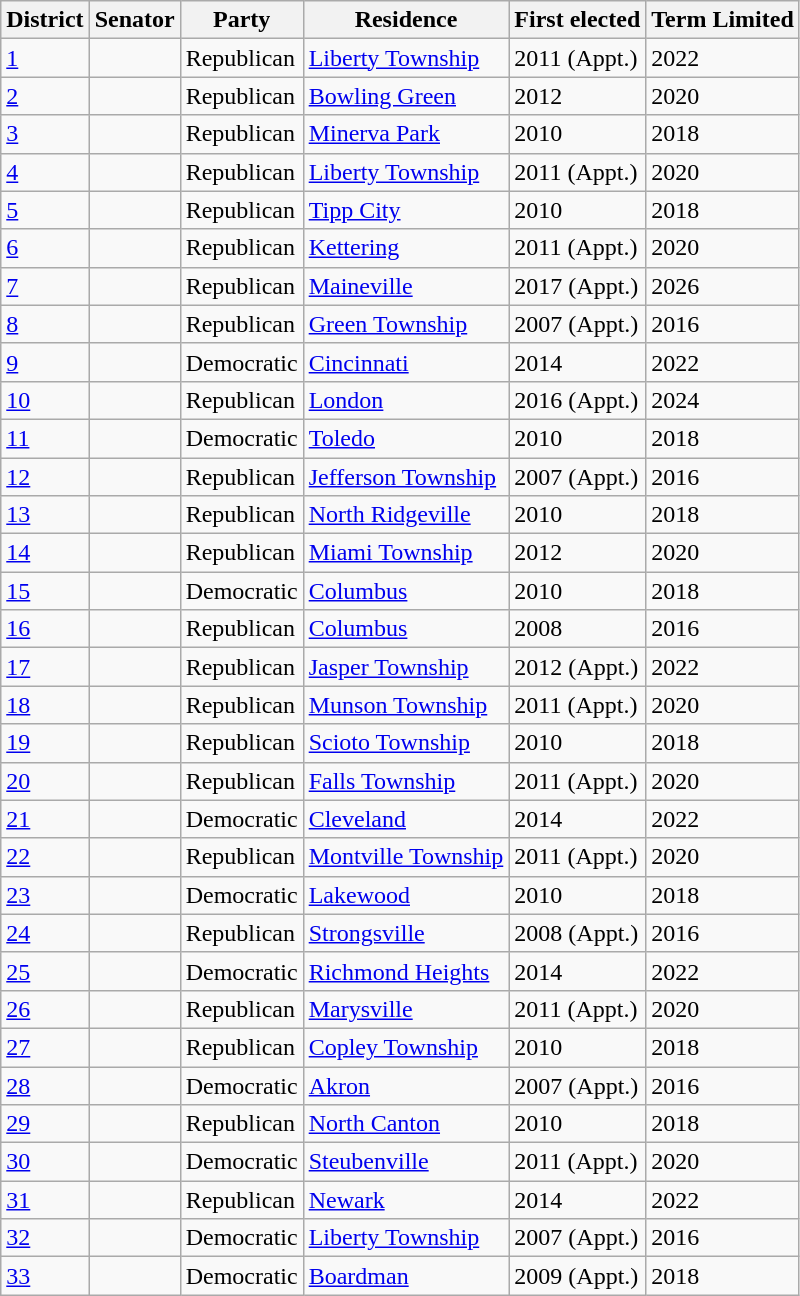<table class="wikitable sortable">
<tr>
<th>District</th>
<th>Senator</th>
<th>Party</th>
<th>Residence</th>
<th>First elected</th>
<th>Term Limited</th>
</tr>
<tr>
<td><a href='#'>1</a></td>
<td></td>
<td>Republican</td>
<td><a href='#'>Liberty Township</a></td>
<td>2011 (Appt.)</td>
<td>2022</td>
</tr>
<tr>
<td><a href='#'>2</a></td>
<td></td>
<td>Republican</td>
<td><a href='#'>Bowling Green</a></td>
<td>2012</td>
<td>2020</td>
</tr>
<tr>
<td><a href='#'>3</a></td>
<td></td>
<td>Republican</td>
<td><a href='#'>Minerva Park</a></td>
<td>2010</td>
<td>2018</td>
</tr>
<tr>
<td><a href='#'>4</a></td>
<td></td>
<td>Republican</td>
<td><a href='#'>Liberty Township</a></td>
<td>2011 (Appt.)</td>
<td>2020</td>
</tr>
<tr>
<td><a href='#'>5</a></td>
<td></td>
<td>Republican</td>
<td><a href='#'>Tipp City</a></td>
<td>2010</td>
<td>2018</td>
</tr>
<tr>
<td><a href='#'>6</a></td>
<td></td>
<td>Republican</td>
<td><a href='#'>Kettering</a></td>
<td>2011 (Appt.)</td>
<td>2020</td>
</tr>
<tr>
<td><a href='#'>7</a></td>
<td></td>
<td>Republican</td>
<td><a href='#'>Maineville</a></td>
<td>2017 (Appt.)</td>
<td>2026</td>
</tr>
<tr>
<td><a href='#'>8</a></td>
<td></td>
<td>Republican</td>
<td><a href='#'>Green Township</a></td>
<td>2007 (Appt.)</td>
<td>2016</td>
</tr>
<tr>
<td><a href='#'>9</a></td>
<td></td>
<td>Democratic</td>
<td><a href='#'>Cincinnati</a></td>
<td>2014</td>
<td>2022</td>
</tr>
<tr>
<td><a href='#'>10</a></td>
<td></td>
<td>Republican</td>
<td><a href='#'>London</a></td>
<td>2016 (Appt.)</td>
<td>2024</td>
</tr>
<tr>
<td><a href='#'>11</a></td>
<td></td>
<td>Democratic</td>
<td><a href='#'>Toledo</a></td>
<td>2010</td>
<td>2018</td>
</tr>
<tr>
<td><a href='#'>12</a></td>
<td></td>
<td>Republican</td>
<td><a href='#'>Jefferson Township</a></td>
<td>2007 (Appt.)</td>
<td>2016</td>
</tr>
<tr>
<td><a href='#'>13</a></td>
<td></td>
<td>Republican</td>
<td><a href='#'>North Ridgeville</a></td>
<td>2010</td>
<td>2018</td>
</tr>
<tr>
<td><a href='#'>14</a></td>
<td></td>
<td>Republican</td>
<td><a href='#'>Miami Township</a></td>
<td>2012</td>
<td>2020</td>
</tr>
<tr>
<td><a href='#'>15</a></td>
<td></td>
<td>Democratic</td>
<td><a href='#'>Columbus</a></td>
<td>2010</td>
<td>2018</td>
</tr>
<tr>
<td><a href='#'>16</a></td>
<td></td>
<td>Republican</td>
<td><a href='#'>Columbus</a></td>
<td>2008</td>
<td>2016</td>
</tr>
<tr>
<td><a href='#'>17</a></td>
<td></td>
<td>Republican</td>
<td><a href='#'>Jasper Township</a></td>
<td>2012 (Appt.)</td>
<td>2022</td>
</tr>
<tr>
<td><a href='#'>18</a></td>
<td></td>
<td>Republican</td>
<td><a href='#'>Munson Township</a></td>
<td>2011 (Appt.)</td>
<td>2020</td>
</tr>
<tr>
<td><a href='#'>19</a></td>
<td></td>
<td>Republican</td>
<td><a href='#'>Scioto Township</a></td>
<td>2010</td>
<td>2018</td>
</tr>
<tr>
<td><a href='#'>20</a></td>
<td></td>
<td>Republican</td>
<td><a href='#'>Falls Township</a></td>
<td>2011 (Appt.)</td>
<td>2020</td>
</tr>
<tr>
<td><a href='#'>21</a></td>
<td></td>
<td>Democratic</td>
<td><a href='#'>Cleveland</a></td>
<td>2014</td>
<td>2022</td>
</tr>
<tr>
<td><a href='#'>22</a></td>
<td></td>
<td>Republican</td>
<td><a href='#'>Montville Township</a></td>
<td>2011 (Appt.)</td>
<td>2020</td>
</tr>
<tr>
<td><a href='#'>23</a></td>
<td></td>
<td>Democratic</td>
<td><a href='#'>Lakewood</a></td>
<td>2010</td>
<td>2018</td>
</tr>
<tr>
<td><a href='#'>24</a></td>
<td></td>
<td>Republican</td>
<td><a href='#'>Strongsville</a></td>
<td>2008 (Appt.)</td>
<td>2016</td>
</tr>
<tr>
<td><a href='#'>25</a></td>
<td></td>
<td>Democratic</td>
<td><a href='#'>Richmond Heights</a></td>
<td>2014</td>
<td>2022</td>
</tr>
<tr>
<td><a href='#'>26</a></td>
<td></td>
<td>Republican</td>
<td><a href='#'>Marysville</a></td>
<td>2011 (Appt.)</td>
<td>2020</td>
</tr>
<tr>
<td><a href='#'>27</a></td>
<td></td>
<td>Republican</td>
<td><a href='#'>Copley Township</a></td>
<td>2010</td>
<td>2018</td>
</tr>
<tr>
<td><a href='#'>28</a></td>
<td></td>
<td>Democratic</td>
<td><a href='#'>Akron</a></td>
<td>2007 (Appt.)</td>
<td>2016</td>
</tr>
<tr>
<td><a href='#'>29</a></td>
<td></td>
<td>Republican</td>
<td><a href='#'>North Canton</a></td>
<td>2010</td>
<td>2018</td>
</tr>
<tr>
<td><a href='#'>30</a></td>
<td></td>
<td>Democratic</td>
<td><a href='#'>Steubenville</a></td>
<td>2011 (Appt.)</td>
<td>2020</td>
</tr>
<tr>
<td><a href='#'>31</a></td>
<td></td>
<td>Republican</td>
<td><a href='#'>Newark</a></td>
<td>2014</td>
<td>2022</td>
</tr>
<tr>
<td><a href='#'>32</a></td>
<td></td>
<td>Democratic</td>
<td><a href='#'>Liberty Township</a></td>
<td>2007 (Appt.)</td>
<td>2016</td>
</tr>
<tr>
<td><a href='#'>33</a></td>
<td></td>
<td>Democratic</td>
<td><a href='#'>Boardman</a></td>
<td>2009 (Appt.)</td>
<td>2018</td>
</tr>
</table>
